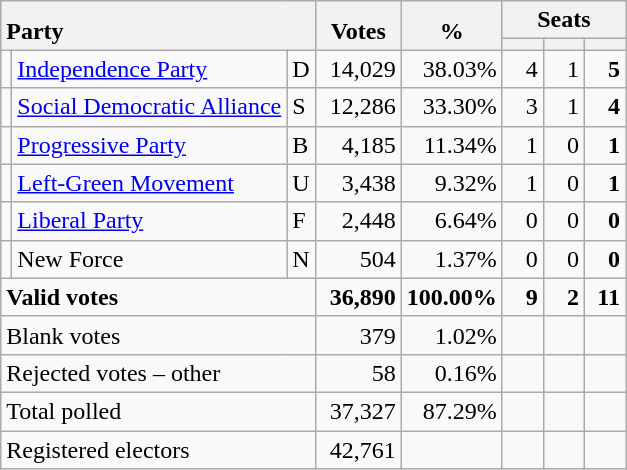<table class="wikitable" border="1" style="text-align:right;">
<tr>
<th style="text-align:left;" valign=bottom rowspan=2 colspan=3>Party</th>
<th align=center valign=bottom rowspan=2 width="50">Votes</th>
<th align=center valign=bottom rowspan=2 width="50">%</th>
<th colspan=3>Seats</th>
</tr>
<tr>
<th align=center valign=bottom width="20"><small></small></th>
<th align=center valign=bottom width="20"><small><a href='#'></a></small></th>
<th align=center valign=bottom width="20"><small></small></th>
</tr>
<tr>
<td></td>
<td align=left><a href='#'>Independence Party</a></td>
<td align=left>D</td>
<td>14,029</td>
<td>38.03%</td>
<td>4</td>
<td>1</td>
<td><strong>5</strong></td>
</tr>
<tr>
<td></td>
<td align=left style="white-space: nowrap;"><a href='#'>Social Democratic Alliance</a></td>
<td align=left>S</td>
<td>12,286</td>
<td>33.30%</td>
<td>3</td>
<td>1</td>
<td><strong>4</strong></td>
</tr>
<tr>
<td></td>
<td align=left><a href='#'>Progressive Party</a></td>
<td align=left>B</td>
<td>4,185</td>
<td>11.34%</td>
<td>1</td>
<td>0</td>
<td><strong>1</strong></td>
</tr>
<tr>
<td></td>
<td align=left><a href='#'>Left-Green Movement</a></td>
<td align=left>U</td>
<td>3,438</td>
<td>9.32%</td>
<td>1</td>
<td>0</td>
<td><strong>1</strong></td>
</tr>
<tr>
<td></td>
<td align=left><a href='#'>Liberal Party</a></td>
<td align=left>F</td>
<td>2,448</td>
<td>6.64%</td>
<td>0</td>
<td>0</td>
<td><strong>0</strong></td>
</tr>
<tr>
<td></td>
<td align=left>New Force</td>
<td align=left>N</td>
<td>504</td>
<td>1.37%</td>
<td>0</td>
<td>0</td>
<td><strong>0</strong></td>
</tr>
<tr style="font-weight:bold">
<td align=left colspan=3>Valid votes</td>
<td>36,890</td>
<td>100.00%</td>
<td>9</td>
<td>2</td>
<td>11</td>
</tr>
<tr>
<td align=left colspan=3>Blank votes</td>
<td>379</td>
<td>1.02%</td>
<td></td>
<td></td>
<td></td>
</tr>
<tr>
<td align=left colspan=3>Rejected votes – other</td>
<td>58</td>
<td>0.16%</td>
<td></td>
<td></td>
<td></td>
</tr>
<tr>
<td align=left colspan=3>Total polled</td>
<td>37,327</td>
<td>87.29%</td>
<td></td>
<td></td>
<td></td>
</tr>
<tr>
<td align=left colspan=3>Registered electors</td>
<td>42,761</td>
<td></td>
<td></td>
<td></td>
<td></td>
</tr>
</table>
